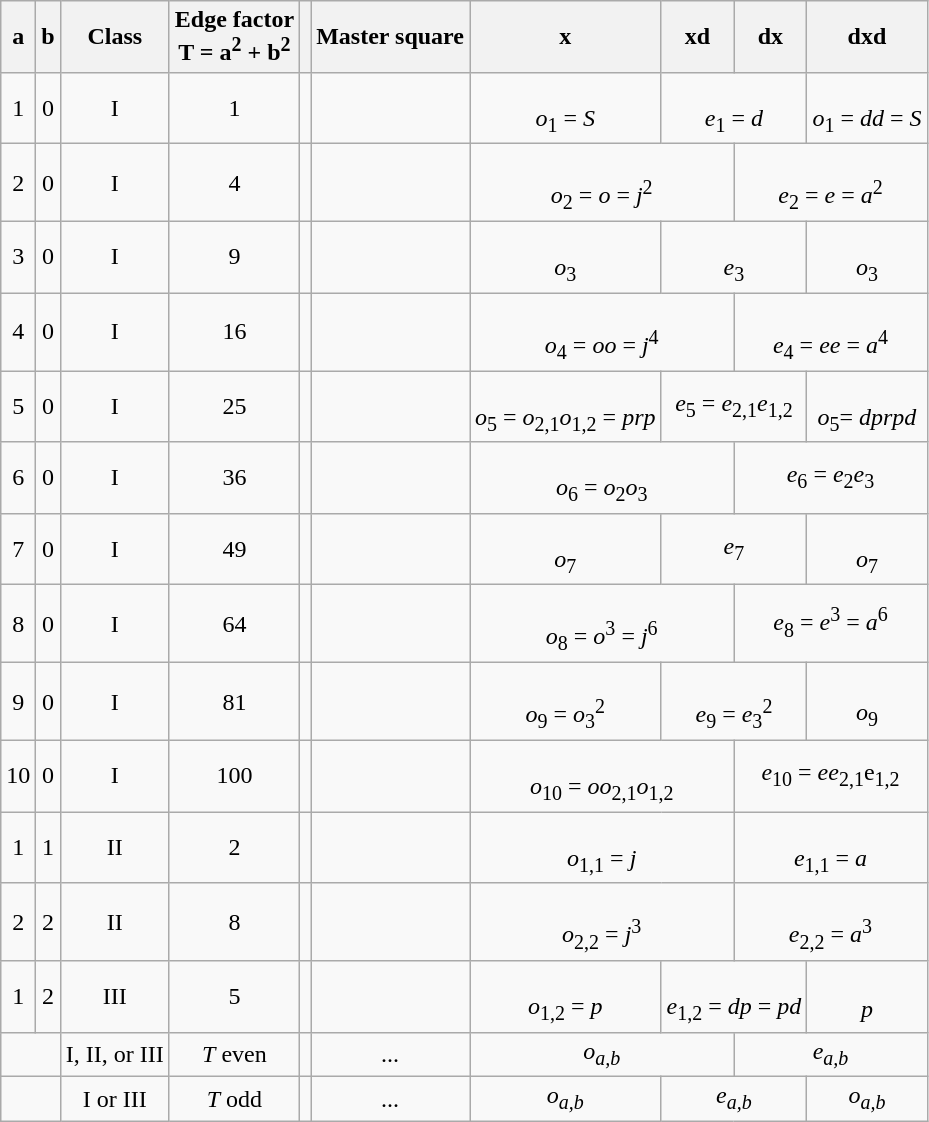<table class="wikitable sortable" style="text-align: center">
<tr>
<th>a</th>
<th>b</th>
<th>Class</th>
<th>Edge factor <br>T = a<sup>2</sup> + b<sup>2</sup></th>
<th></th>
<th>Master square</th>
<th>x</th>
<th>xd</th>
<th>dx</th>
<th>dxd</th>
</tr>
<tr>
<td>1</td>
<td>0</td>
<td>I</td>
<td>1</td>
<td></td>
<td></td>
<td><br><em>o</em><sub>1</sub> = <em>S</em></td>
<td colspan=2><br><em>e</em><sub>1</sub> = <em>d</em></td>
<td><br><em>o</em><sub>1</sub> = <em>dd</em> = <em>S</em></td>
</tr>
<tr>
<td>2</td>
<td>0</td>
<td>I</td>
<td>4</td>
<td></td>
<td></td>
<td colspan=2><br><em>o</em><sub>2</sub> = <em>o</em> = <em>j</em><sup>2</sup></td>
<td colspan=2><br><em>e</em><sub>2</sub> = <em>e</em> = <em>a</em><sup>2</sup></td>
</tr>
<tr>
<td>3</td>
<td>0</td>
<td>I</td>
<td>9</td>
<td></td>
<td></td>
<td><br><em>o</em><sub>3</sub></td>
<td colspan=2><br><em>e</em><sub>3</sub></td>
<td><br><em>o</em><sub>3</sub></td>
</tr>
<tr>
<td>4</td>
<td>0</td>
<td>I</td>
<td>16</td>
<td></td>
<td></td>
<td colspan=2><br><em>o</em><sub>4</sub> = <em>oo</em> = <em>j</em><sup>4</sup></td>
<td colspan=2><br><em>e</em><sub>4</sub> = <em>ee</em> = <em>a</em><sup>4</sup></td>
</tr>
<tr>
<td>5</td>
<td>0</td>
<td>I</td>
<td>25</td>
<td></td>
<td></td>
<td><br><em>o</em><sub>5</sub> = <em>o</em><sub>2,1</sub><em>o</em><sub>1,2</sub> = <em>prp</em></td>
<td colspan=2><em>e</em><sub>5</sub> = <em>e</em><sub>2,1</sub><em>e</em><sub>1,2</sub></td>
<td><br><em>o</em><sub>5</sub>= <em>dprpd</em></td>
</tr>
<tr>
<td>6</td>
<td>0</td>
<td>I</td>
<td>36</td>
<td></td>
<td></td>
<td colspan=2><br><em>o</em><sub>6</sub> = <em>o</em><sub>2</sub><em>o</em><sub>3</sub></td>
<td colspan=2><em>e</em><sub>6</sub> = <em>e</em><sub>2</sub><em>e</em><sub>3</sub></td>
</tr>
<tr>
<td>7</td>
<td>0</td>
<td>I</td>
<td>49</td>
<td></td>
<td></td>
<td><br><em>o</em><sub>7</sub></td>
<td colspan=2><em>e</em><sub>7</sub></td>
<td><br><em>o</em><sub>7</sub></td>
</tr>
<tr>
<td>8</td>
<td>0</td>
<td>I</td>
<td>64</td>
<td></td>
<td></td>
<td colspan=2><br><em>o</em><sub>8</sub> = <em>o</em><sup>3</sup> = <em>j</em><sup>6</sup></td>
<td colspan=2><em>e</em><sub>8</sub> = <em>e</em><sup>3</sup> = <em>a</em><sup>6</sup></td>
</tr>
<tr>
<td>9</td>
<td>0</td>
<td>I</td>
<td>81</td>
<td></td>
<td></td>
<td><br><em>o</em><sub>9</sub> = <em>o</em><sub>3</sub><sup>2</sup></td>
<td colspan=2><br><em>e</em><sub>9</sub> = <em>e</em><sub>3</sub><sup>2</sup></td>
<td><br><em>o</em><sub>9</sub></td>
</tr>
<tr>
<td>10</td>
<td>0</td>
<td>I</td>
<td>100</td>
<td></td>
<td></td>
<td colspan=2><br><em>o</em><sub>10</sub> = <em>oo</em><sub>2,1</sub><em>o</em><sub>1,2</sub></td>
<td colspan=2><em>e</em><sub>10</sub> = <em>ee</em><sub>2,1</sub>e<sub>1,2</sub></td>
</tr>
<tr>
<td>1</td>
<td>1</td>
<td>II</td>
<td>2</td>
<td></td>
<td></td>
<td colspan=2><br><em>o</em><sub>1,1</sub> = <em>j</em></td>
<td colspan=2><br><em>e</em><sub>1,1</sub> = <em>a</em></td>
</tr>
<tr>
<td>2</td>
<td>2</td>
<td>II</td>
<td>8</td>
<td></td>
<td></td>
<td colspan=2><br><em>o</em><sub>2,2</sub> = <em>j</em><sup>3</sup></td>
<td colspan=2><br><em>e</em><sub>2,2</sub> = <em>a</em><sup>3</sup></td>
</tr>
<tr>
<td>1</td>
<td>2</td>
<td>III</td>
<td>5</td>
<td></td>
<td></td>
<td><br><em>o</em><sub>1,2</sub> = <em>p</em></td>
<td colspan=2><br><em>e</em><sub>1,2</sub> = <em>dp</em> = <em>pd</em></td>
<td><br><em>p</em></td>
</tr>
<tr>
<td colspan=2></td>
<td>I, II, or III</td>
<td><em>T</em> even</td>
<td></td>
<td>...</td>
<td colspan=2><em>o<sub>a,b</sub></em></td>
<td colspan=2><em>e<sub>a,b</sub></em></td>
</tr>
<tr>
<td colspan=2></td>
<td>I or III</td>
<td><em>T</em> odd</td>
<td></td>
<td>...</td>
<td><em>o<sub>a,b</sub></em></td>
<td colspan=2><em>e<sub>a,b</sub></em></td>
<td><em>o<sub>a,b</sub></em></td>
</tr>
</table>
